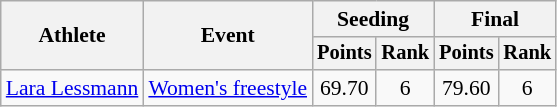<table class=wikitable style="font-size:90%">
<tr>
<th rowspan="2">Athlete</th>
<th rowspan="2">Event</th>
<th colspan="2">Seeding</th>
<th colspan="2">Final</th>
</tr>
<tr style="font-size:95%">
<th>Points</th>
<th>Rank</th>
<th>Points</th>
<th>Rank</th>
</tr>
<tr align=center>
<td align=left><a href='#'>Lara Lessmann</a></td>
<td align=left><a href='#'>Women's freestyle</a></td>
<td>69.70</td>
<td>6</td>
<td>79.60</td>
<td>6</td>
</tr>
</table>
